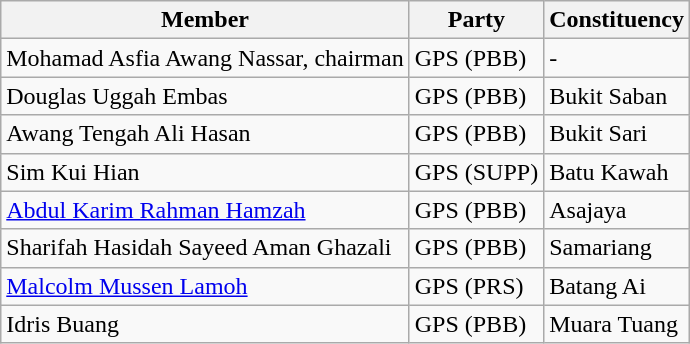<table class="wikitable">
<tr>
<th><strong>Member</strong></th>
<th><strong>Party</strong></th>
<th><strong>Constituency</strong></th>
</tr>
<tr>
<td>Mohamad Asfia Awang Nassar, chairman</td>
<td>GPS (PBB)</td>
<td>-</td>
</tr>
<tr>
<td>Douglas Uggah Embas</td>
<td>GPS (PBB)</td>
<td>Bukit Saban</td>
</tr>
<tr>
<td>Awang Tengah Ali Hasan</td>
<td>GPS (PBB)</td>
<td>Bukit Sari</td>
</tr>
<tr>
<td>Sim Kui Hian</td>
<td>GPS (SUPP)</td>
<td>Batu Kawah</td>
</tr>
<tr>
<td><a href='#'>Abdul Karim Rahman Hamzah</a></td>
<td>GPS (PBB)</td>
<td>Asajaya</td>
</tr>
<tr>
<td>Sharifah Hasidah Sayeed Aman Ghazali</td>
<td>GPS (PBB)</td>
<td>Samariang</td>
</tr>
<tr>
<td><a href='#'>Malcolm Mussen Lamoh</a></td>
<td>GPS (PRS)</td>
<td>Batang Ai</td>
</tr>
<tr>
<td>Idris Buang</td>
<td>GPS (PBB)</td>
<td>Muara Tuang</td>
</tr>
</table>
